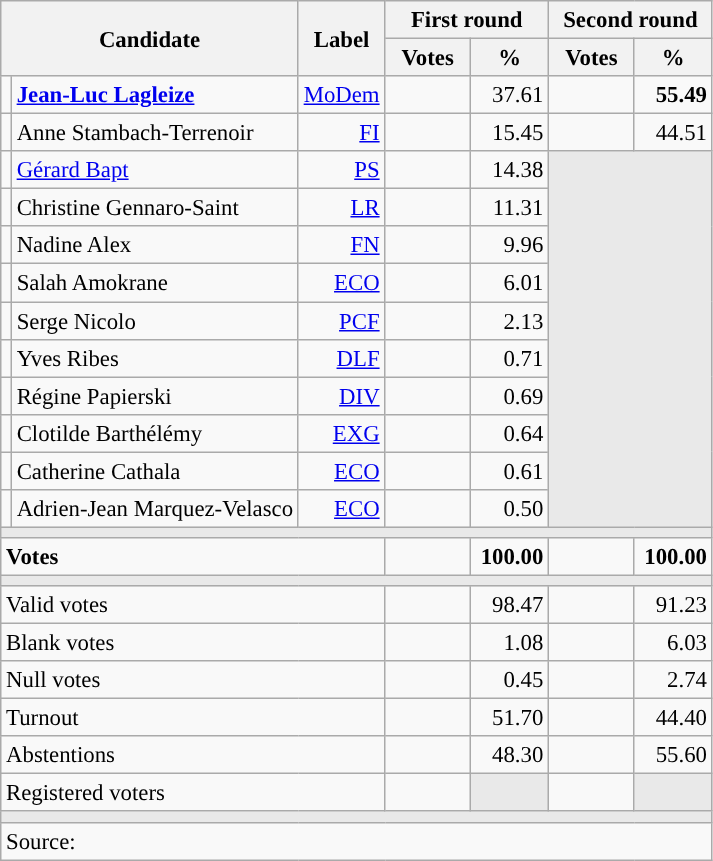<table class="wikitable" style="text-align:right;font-size:95%;">
<tr>
<th rowspan="2" colspan="2">Candidate</th>
<th rowspan="2">Label</th>
<th colspan="2">First round</th>
<th colspan="2">Second round</th>
</tr>
<tr>
<th style="width:50px;">Votes</th>
<th style="width:45px;">%</th>
<th style="width:50px;">Votes</th>
<th style="width:45px;">%</th>
</tr>
<tr>
<td style="color:inherit;background:"></td>
<td style="text-align:left;"><strong><a href='#'>Jean-Luc Lagleize</a></strong></td>
<td><a href='#'>MoDem</a></td>
<td></td>
<td>37.61</td>
<td><strong></strong></td>
<td><strong>55.49</strong></td>
</tr>
<tr>
<td style="color:inherit;background:"></td>
<td style="text-align:left;">Anne Stambach-Terrenoir</td>
<td><a href='#'>FI</a></td>
<td></td>
<td>15.45</td>
<td></td>
<td>44.51</td>
</tr>
<tr>
<td style="color:inherit;background:"></td>
<td style="text-align:left;"><a href='#'>Gérard Bapt</a></td>
<td><a href='#'>PS</a></td>
<td></td>
<td>14.38</td>
<td colspan="2" rowspan="10" style="background:#E9E9E9;"></td>
</tr>
<tr>
<td style="color:inherit;background:"></td>
<td style="text-align:left;">Christine Gennaro-Saint</td>
<td><a href='#'>LR</a></td>
<td></td>
<td>11.31</td>
</tr>
<tr>
<td style="color:inherit;background:"></td>
<td style="text-align:left;">Nadine Alex</td>
<td><a href='#'>FN</a></td>
<td></td>
<td>9.96</td>
</tr>
<tr>
<td style="color:inherit;background:"></td>
<td style="text-align:left;">Salah Amokrane</td>
<td><a href='#'>ECO</a></td>
<td></td>
<td>6.01</td>
</tr>
<tr>
<td style="color:inherit;background:"></td>
<td style="text-align:left;">Serge Nicolo</td>
<td><a href='#'>PCF</a></td>
<td></td>
<td>2.13</td>
</tr>
<tr>
<td style="color:inherit;background:"></td>
<td style="text-align:left;">Yves Ribes</td>
<td><a href='#'>DLF</a></td>
<td></td>
<td>0.71</td>
</tr>
<tr>
<td style="color:inherit;background:"></td>
<td style="text-align:left;">Régine Papierski</td>
<td><a href='#'>DIV</a></td>
<td></td>
<td>0.69</td>
</tr>
<tr>
<td style="color:inherit;background:"></td>
<td style="text-align:left;">Clotilde Barthélémy</td>
<td><a href='#'>EXG</a></td>
<td></td>
<td>0.64</td>
</tr>
<tr>
<td style="color:inherit;background:"></td>
<td style="text-align:left;">Catherine Cathala</td>
<td><a href='#'>ECO</a></td>
<td></td>
<td>0.61</td>
</tr>
<tr>
<td style="color:inherit;background:"></td>
<td style="text-align:left;">Adrien-Jean Marquez-Velasco</td>
<td><a href='#'>ECO</a></td>
<td></td>
<td>0.50</td>
</tr>
<tr>
<td colspan="7" style="background:#E9E9E9;"></td>
</tr>
<tr style="font-weight:bold;">
<td colspan="3" style="text-align:left;">Votes</td>
<td></td>
<td>100.00</td>
<td></td>
<td>100.00</td>
</tr>
<tr>
<td colspan="7" style="background:#E9E9E9;"></td>
</tr>
<tr>
<td colspan="3" style="text-align:left;">Valid votes</td>
<td></td>
<td>98.47</td>
<td></td>
<td>91.23</td>
</tr>
<tr>
<td colspan="3" style="text-align:left;">Blank votes</td>
<td></td>
<td>1.08</td>
<td></td>
<td>6.03</td>
</tr>
<tr>
<td colspan="3" style="text-align:left;">Null votes</td>
<td></td>
<td>0.45</td>
<td></td>
<td>2.74</td>
</tr>
<tr>
<td colspan="3" style="text-align:left;">Turnout</td>
<td></td>
<td>51.70</td>
<td></td>
<td>44.40</td>
</tr>
<tr>
<td colspan="3" style="text-align:left;">Abstentions</td>
<td></td>
<td>48.30</td>
<td></td>
<td>55.60</td>
</tr>
<tr>
<td colspan="3" style="text-align:left;">Registered voters</td>
<td></td>
<td style="color:inherit;background:#E9E9E9;"></td>
<td></td>
<td style="color:inherit;background:#E9E9E9;"></td>
</tr>
<tr>
<td colspan="7" style="background:#E9E9E9;"></td>
</tr>
<tr>
<td colspan="7" style="text-align:left;">Source: </td>
</tr>
</table>
